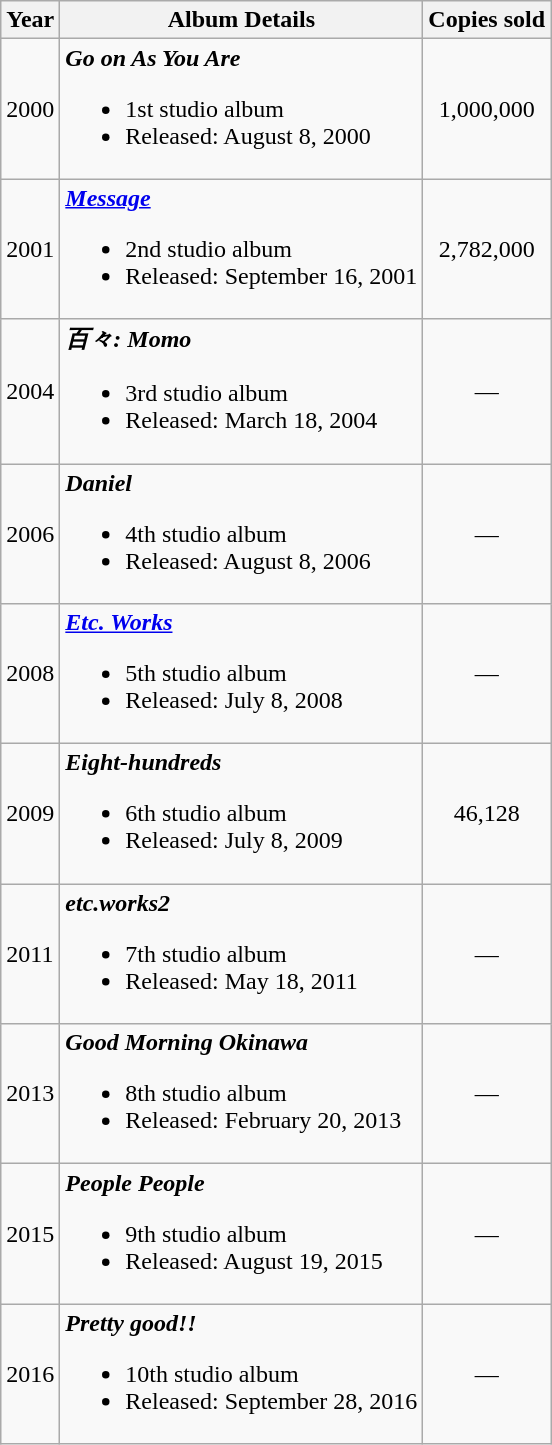<table class="wikitable">
<tr>
<th>Year</th>
<th>Album Details</th>
<th>Copies sold</th>
</tr>
<tr>
<td>2000</td>
<td><strong><em>Go on As You Are</em></strong><br><ul><li>1st studio album</li><li>Released: August 8, 2000</li></ul></td>
<td align="center">1,000,000</td>
</tr>
<tr>
<td>2001</td>
<td><strong><em><a href='#'>Message</a></em></strong><br><ul><li>2nd studio album</li><li>Released: September 16, 2001</li></ul></td>
<td align="center">2,782,000 </td>
</tr>
<tr>
<td>2004</td>
<td><strong><em>百々: Momo</em></strong><br><ul><li>3rd studio album</li><li>Released: March 18, 2004</li></ul></td>
<td align="center">—</td>
</tr>
<tr>
<td>2006</td>
<td><strong><em>Daniel</em></strong><br><ul><li>4th studio album</li><li>Released: August 8, 2006</li></ul></td>
<td align="center">—</td>
</tr>
<tr>
<td>2008</td>
<td><strong><em><a href='#'>Etc. Works</a></em></strong><br><ul><li>5th studio album</li><li>Released: July 8, 2008</li></ul></td>
<td align="center">—</td>
</tr>
<tr>
<td>2009</td>
<td><strong><em>Eight-hundreds</em></strong><br><ul><li>6th studio album</li><li>Released: July 8, 2009</li></ul></td>
<td align="center">46,128</td>
</tr>
<tr>
<td>2011</td>
<td><strong><em>etc.works2</em></strong><br><ul><li>7th studio album</li><li>Released: May 18, 2011</li></ul></td>
<td align="center">—</td>
</tr>
<tr>
<td>2013</td>
<td><strong><em>Good Morning Okinawa</em></strong><br><ul><li>8th studio album</li><li>Released: February 20, 2013</li></ul></td>
<td align="center">—</td>
</tr>
<tr>
<td>2015</td>
<td><strong><em>People People</em></strong><br><ul><li>9th studio album</li><li>Released: August 19, 2015</li></ul></td>
<td align="center">—</td>
</tr>
<tr>
<td>2016</td>
<td><strong><em>Pretty good!!</em></strong><br><ul><li>10th studio album</li><li>Released: September 28, 2016</li></ul></td>
<td align="center">—</td>
</tr>
</table>
